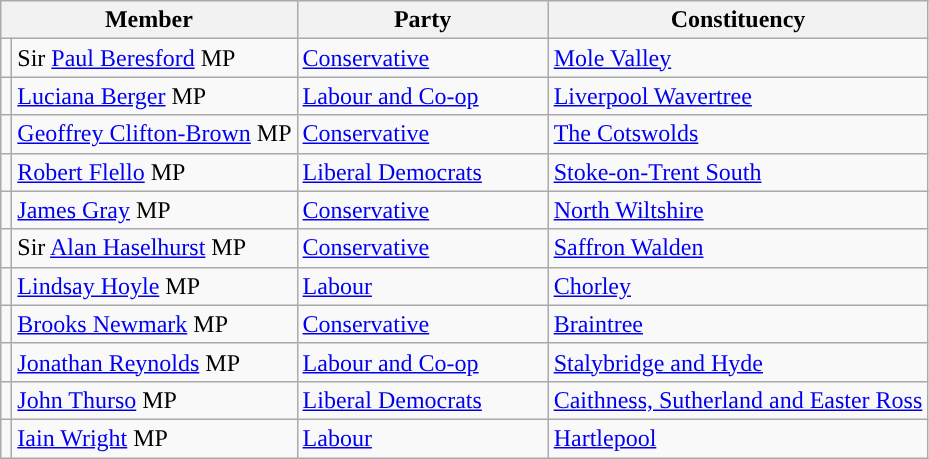<table class="wikitable">
<tr>
<th width="160px" colspan="2" valign="top">Member</th>
<th width="160px" valign="top">Party</th>
<th valign="top">Constituency</th>
</tr>
<tr>
<td style="color:inherit;background:"></td>
<td>Sir <a href='#'>Paul Beresford</a> MP</td>
<td><a href='#'>Conservative</a></td>
<td><a href='#'>Mole Valley</a></td>
</tr>
<tr>
<td style="color:inherit;background:"></td>
<td><a href='#'>Luciana Berger</a> MP</td>
<td><a href='#'>Labour and Co-op</a></td>
<td><a href='#'>Liverpool Wavertree</a></td>
</tr>
<tr>
<td style="color:inherit;background:"></td>
<td><a href='#'>Geoffrey Clifton-Brown</a> MP</td>
<td><a href='#'>Conservative</a></td>
<td><a href='#'>The Cotswolds</a></td>
</tr>
<tr>
<td style="color:inherit;background:"></td>
<td><a href='#'>Robert Flello</a> MP</td>
<td><a href='#'>Liberal Democrats</a></td>
<td><a href='#'>Stoke-on-Trent South</a></td>
</tr>
<tr>
<td style="color:inherit;background:"></td>
<td><a href='#'>James Gray</a> MP</td>
<td><a href='#'>Conservative</a></td>
<td><a href='#'>North Wiltshire</a></td>
</tr>
<tr>
<td style="color:inherit;background:"></td>
<td>Sir <a href='#'>Alan Haselhurst</a> MP</td>
<td><a href='#'>Conservative</a></td>
<td><a href='#'>Saffron Walden</a></td>
</tr>
<tr>
<td style="color:inherit;background:"></td>
<td><a href='#'>Lindsay Hoyle</a> MP</td>
<td><a href='#'>Labour</a></td>
<td><a href='#'>Chorley</a></td>
</tr>
<tr>
<td style="color:inherit;background:"></td>
<td><a href='#'>Brooks Newmark</a> MP</td>
<td><a href='#'>Conservative</a></td>
<td><a href='#'>Braintree</a></td>
</tr>
<tr>
<td style="color:inherit;background:"></td>
<td><a href='#'>Jonathan Reynolds</a> MP</td>
<td><a href='#'>Labour and Co-op</a></td>
<td><a href='#'>Stalybridge and Hyde</a></td>
</tr>
<tr>
<td style="color:inherit;background:"></td>
<td><a href='#'>John Thurso</a> MP</td>
<td><a href='#'>Liberal Democrats</a></td>
<td><a href='#'>Caithness, Sutherland and Easter Ross</a></td>
</tr>
<tr>
<td style="color:inherit;background:"></td>
<td><a href='#'>Iain Wright</a> MP</td>
<td><a href='#'>Labour</a></td>
<td><a href='#'>Hartlepool</a></td>
</tr>
</table>
